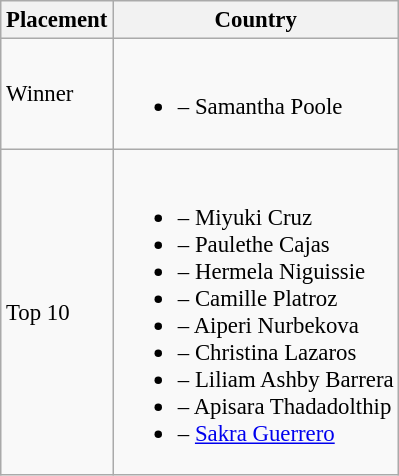<table class="wikitable sortable" style="font-size:95%;">
<tr>
<th>Placement</th>
<th>Country</th>
</tr>
<tr>
<td>Winner</td>
<td><br><ul><li> – Samantha Poole</li></ul></td>
</tr>
<tr>
<td>Top 10</td>
<td><br><ul><li> – Miyuki Cruz</li><li> – Paulethe Cajas</li><li> – Hermela Niguissie</li><li> – Camille Platroz</li><li> – Aiperi Nurbekova</li><li> – Christina Lazaros</li><li> – Liliam Ashby Barrera</li><li> – Apisara Thadadolthip</li><li> – <a href='#'>Sakra Guerrero</a></li></ul></td>
</tr>
</table>
